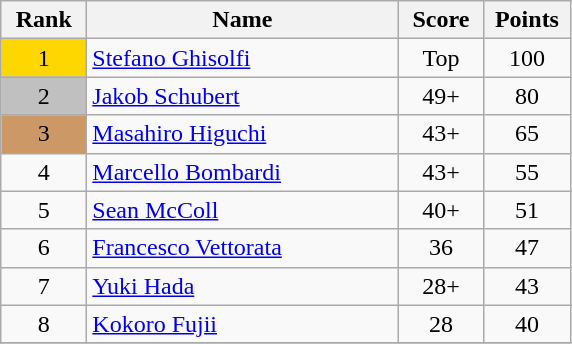<table class="wikitable">
<tr>
<th width = "50">Rank</th>
<th width = "200">Name</th>
<th width = "50">Score</th>
<th width = "50">Points</th>
</tr>
<tr>
<td align="center" style="background: gold">1</td>
<td> <a href='#'>Stefano Ghisolfi</a></td>
<td align="center">Top</td>
<td align="center">100</td>
</tr>
<tr>
<td align="center" style="background: silver">2</td>
<td> <a href='#'>Jakob Schubert</a></td>
<td align="center">49+</td>
<td align="center">80</td>
</tr>
<tr>
<td align="center" style="background: #cc9966">3</td>
<td> <a href='#'>Masahiro Higuchi</a></td>
<td align="center">43+</td>
<td align="center">65</td>
</tr>
<tr>
<td align="center">4</td>
<td> <a href='#'>Marcello Bombardi</a></td>
<td align="center">43+</td>
<td align="center">55</td>
</tr>
<tr>
<td align="center">5</td>
<td> <a href='#'>Sean McColl</a></td>
<td align="center">40+</td>
<td align="center">51</td>
</tr>
<tr>
<td align="center">6</td>
<td> <a href='#'>Francesco Vettorata</a></td>
<td align="center">36</td>
<td align="center">47</td>
</tr>
<tr>
<td align="center">7</td>
<td> <a href='#'>Yuki Hada</a></td>
<td align="center">28+</td>
<td align="center">43</td>
</tr>
<tr>
<td align="center">8</td>
<td> <a href='#'>Kokoro Fujii</a></td>
<td align="center">28</td>
<td align="center">40</td>
</tr>
<tr>
</tr>
</table>
